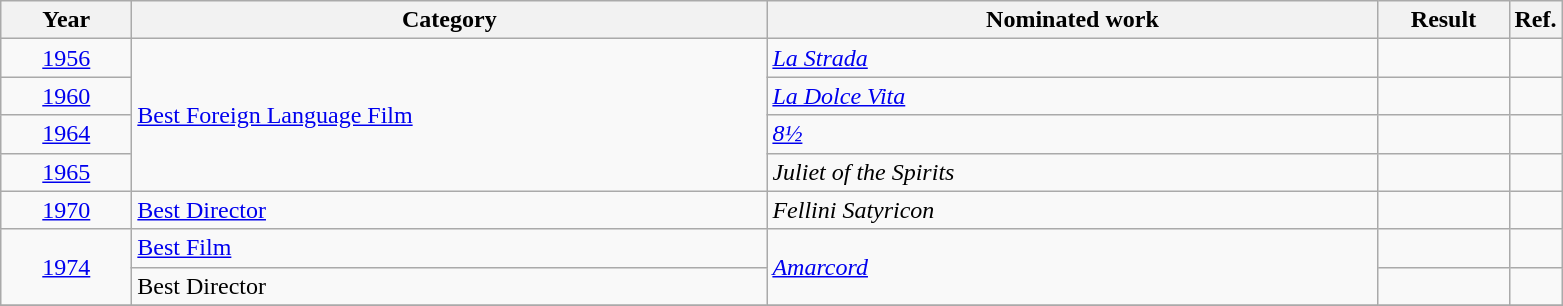<table class=wikitable>
<tr>
<th scope="col" style="width:5em;">Year</th>
<th scope="col" style="width:26em;">Category</th>
<th scope="col" style="width:25em;">Nominated work</th>
<th scope="col" style="width:5em;">Result</th>
<th>Ref.</th>
</tr>
<tr>
<td style="text-align:center;"><a href='#'>1956</a></td>
<td rowspan=4><a href='#'>Best Foreign Language Film</a></td>
<td><em><a href='#'>La Strada</a></em></td>
<td></td>
<td></td>
</tr>
<tr>
<td style="text-align:center;"><a href='#'>1960</a></td>
<td><em><a href='#'>La Dolce Vita</a></em></td>
<td></td>
<td></td>
</tr>
<tr>
<td style="text-align:center;"><a href='#'>1964</a></td>
<td><em><a href='#'>8½</a></em></td>
<td></td>
<td></td>
</tr>
<tr>
<td style="text-align:center;"><a href='#'>1965</a></td>
<td><em>Juliet of the Spirits</em></td>
<td></td>
<td></td>
</tr>
<tr>
<td style="text-align:center;"><a href='#'>1970</a></td>
<td><a href='#'>Best Director</a></td>
<td><em>Fellini Satyricon</em></td>
<td></td>
<td></td>
</tr>
<tr>
<td style="text-align:center;", rowspan=2><a href='#'>1974</a></td>
<td><a href='#'>Best Film</a></td>
<td rowspan=2><em><a href='#'>Amarcord</a></em></td>
<td></td>
<td></td>
</tr>
<tr>
<td>Best Director</td>
<td></td>
<td></td>
</tr>
<tr>
</tr>
</table>
